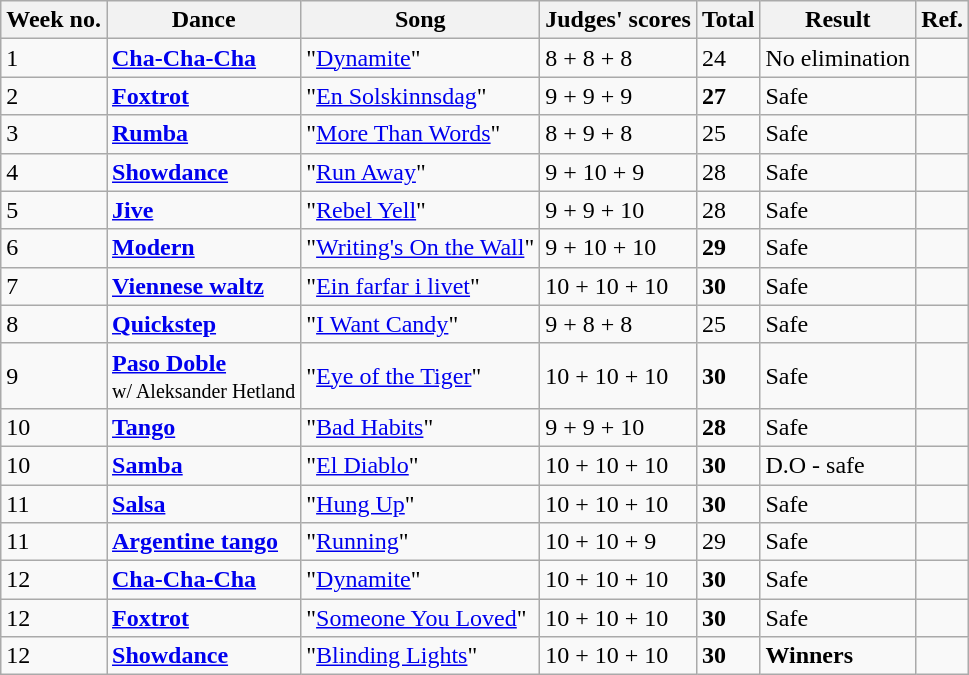<table class="wikitable">
<tr>
<th>Week no.</th>
<th>Dance</th>
<th>Song</th>
<th>Judges' scores</th>
<th>Total</th>
<th>Result</th>
<th>Ref.</th>
</tr>
<tr>
<td>1</td>
<td><strong><a href='#'>Cha-Cha-Cha</a></strong></td>
<td>"<a href='#'>Dynamite</a>"</td>
<td>8 + 8 + 8</td>
<td>24</td>
<td>No elimination</td>
<td></td>
</tr>
<tr>
<td>2</td>
<td><strong><a href='#'>Foxtrot</a></strong></td>
<td>"<a href='#'>En Solskinnsdag</a>"</td>
<td>9 + 9 + 9</td>
<td><strong>27</strong></td>
<td>Safe</td>
<td></td>
</tr>
<tr>
<td>3</td>
<td><strong><a href='#'>Rumba</a></strong></td>
<td>"<a href='#'>More Than Words</a>"</td>
<td>8 + 9 + 8</td>
<td>25</td>
<td>Safe</td>
<td></td>
</tr>
<tr>
<td>4</td>
<td><strong><a href='#'>Showdance</a></strong></td>
<td>"<a href='#'>Run Away</a>"</td>
<td>9 + 10 + 9</td>
<td>28</td>
<td>Safe</td>
<td></td>
</tr>
<tr>
<td>5</td>
<td><strong><a href='#'>Jive</a></strong></td>
<td>"<a href='#'>Rebel Yell</a>"</td>
<td>9 + 9 + 10</td>
<td>28</td>
<td>Safe</td>
<td></td>
</tr>
<tr>
<td>6</td>
<td><strong><a href='#'>Modern</a></strong></td>
<td>"<a href='#'>Writing's On the Wall</a>"</td>
<td>9 + 10 + 10</td>
<td><strong>29</strong></td>
<td>Safe</td>
<td></td>
</tr>
<tr>
<td>7</td>
<td><strong><a href='#'>Viennese waltz</a></strong></td>
<td>"<a href='#'>Ein farfar i livet</a>"</td>
<td>10 + 10 + 10</td>
<td><strong>30</strong></td>
<td>Safe</td>
<td></td>
</tr>
<tr>
<td>8</td>
<td><strong><a href='#'>Quickstep</a></strong></td>
<td>"<a href='#'>I Want Candy</a>"</td>
<td>9 + 8 + 8</td>
<td>25</td>
<td>Safe</td>
<td></td>
</tr>
<tr>
<td>9</td>
<td><strong><a href='#'>Paso Doble</a></strong><br><small>w/ Aleksander Hetland</small></td>
<td>"<a href='#'>Eye of the Tiger</a>"</td>
<td>10 + 10 + 10</td>
<td><strong>30</strong></td>
<td>Safe</td>
<td></td>
</tr>
<tr>
<td>10</td>
<td><strong><a href='#'>Tango</a></strong></td>
<td>"<a href='#'>Bad Habits</a>"</td>
<td>9 + 9 + 10</td>
<td><strong>28</strong></td>
<td>Safe</td>
<td></td>
</tr>
<tr>
<td>10</td>
<td><strong><a href='#'>Samba</a></strong></td>
<td>"<a href='#'>El Diablo</a>"</td>
<td>10 + 10 + 10</td>
<td><strong>30</strong></td>
<td>D.O - safe</td>
<td></td>
</tr>
<tr>
<td>11</td>
<td><strong><a href='#'>Salsa</a></strong></td>
<td>"<a href='#'>Hung Up</a>"</td>
<td>10 + 10 + 10</td>
<td><strong>30</strong></td>
<td>Safe</td>
<td></td>
</tr>
<tr>
<td>11</td>
<td><strong><a href='#'>Argentine tango</a></strong></td>
<td>"<a href='#'>Running</a>"</td>
<td>10 + 10 + 9</td>
<td>29</td>
<td>Safe</td>
<td></td>
</tr>
<tr>
<td>12</td>
<td><strong><a href='#'>Cha-Cha-Cha</a></strong></td>
<td>"<a href='#'>Dynamite</a>"</td>
<td>10 + 10 + 10</td>
<td><strong>30</strong></td>
<td>Safe</td>
<td></td>
</tr>
<tr>
<td>12</td>
<td><strong><a href='#'>Foxtrot</a></strong></td>
<td>"<a href='#'>Someone You Loved</a>"</td>
<td>10 + 10 + 10</td>
<td><strong>30</strong></td>
<td>Safe</td>
<td></td>
</tr>
<tr>
<td>12</td>
<td><strong><a href='#'>Showdance</a></strong></td>
<td>"<a href='#'>Blinding Lights</a>"</td>
<td>10 + 10 + 10</td>
<td><strong>30</strong></td>
<td><strong>Winners</strong></td>
<td></td>
</tr>
</table>
